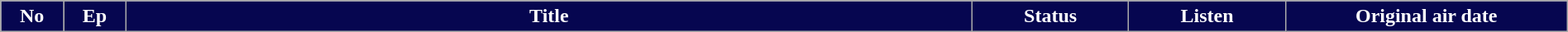<table class="wikitable plainrowheaders" style="width:100%; background:#FFFFFF">
<tr style="color:#FFFFFF">
<th style="background:#060650; width:4%">No</th>
<th style="background:#060650; width:4%">Ep</th>
<th style="background:#060650">Title</th>
<th style="background:#060650; width:10%">Status</th>
<th style="background:#060650; width:10%">Listen</th>
<th style="background:#060650; width:18%">Original air date<br>









































</th>
</tr>
</table>
